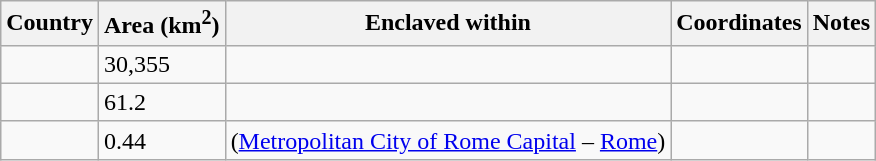<table class="wikitable sortable" style="text-align:left; border:1px;; cellpadding:5; cellspacing:0;">
<tr>
<th>Country</th>
<th data-sort-type="number">Area (km<sup>2</sup>)</th>
<th>Enclaved within</th>
<th>Coordinates</th>
<th>Notes</th>
</tr>
<tr>
<td></td>
<td>30,355</td>
<td></td>
<td></td>
<td></td>
</tr>
<tr>
<td></td>
<td>61.2</td>
<td></td>
<td></td>
<td></td>
</tr>
<tr>
<td></td>
<td>0.44</td>
<td> (<a href='#'>Metropolitan City of Rome Capital</a> – <a href='#'>Rome</a>)</td>
<td></td>
<td></td>
</tr>
</table>
